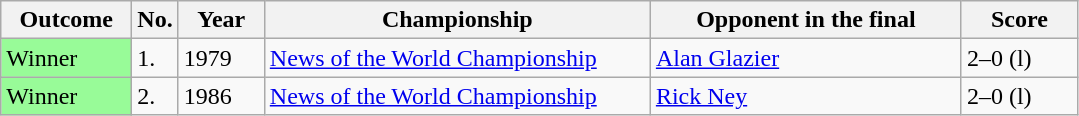<table class="sortable wikitable">
<tr>
<th style="width:80px;">Outcome</th>
<th style="width:20px;">No.</th>
<th style="width:50px;">Year</th>
<th style="width:250px;">Championship</th>
<th style="width:200px;">Opponent in the final</th>
<th style="width:70px;">Score</th>
</tr>
<tr>
<td style="background:#98FB98;">Winner</td>
<td>1.</td>
<td>1979</td>
<td><a href='#'>News of the World Championship</a></td>
<td> <a href='#'>Alan Glazier</a></td>
<td>2–0 (l)</td>
</tr>
<tr>
<td style="background:#98FB98;">Winner</td>
<td>2.</td>
<td>1986</td>
<td><a href='#'>News of the World Championship</a></td>
<td> <a href='#'>Rick Ney</a></td>
<td>2–0 (l)</td>
</tr>
</table>
